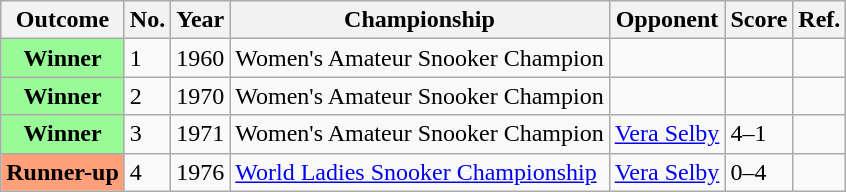<table class="wikitable">
<tr>
<th>Outcome</th>
<th>No.</th>
<th>Year</th>
<th>Championship</th>
<th>Opponent</th>
<th>Score</th>
<th>Ref.</th>
</tr>
<tr>
<th scope="row" style="background:#98FB98">Winner</th>
<td>1</td>
<td>1960</td>
<td>Women's Amateur Snooker Champion</td>
<td></td>
<td></td>
<td></td>
</tr>
<tr>
<th scope="row" style="background:#98FB98">Winner</th>
<td>2</td>
<td>1970</td>
<td>Women's Amateur Snooker Champion</td>
<td></td>
<td></td>
<td></td>
</tr>
<tr>
<th scope="row" style="background:#98FB98">Winner</th>
<td>3</td>
<td>1971</td>
<td>Women's Amateur Snooker Champion</td>
<td><a href='#'>Vera Selby</a></td>
<td>4–1</td>
<td></td>
</tr>
<tr>
<th scope="row" style="background:#ffa07a;">Runner-up</th>
<td>4</td>
<td>1976</td>
<td><a href='#'>World Ladies Snooker Championship</a></td>
<td><a href='#'>Vera Selby</a></td>
<td>0–4</td>
<td></td>
</tr>
</table>
